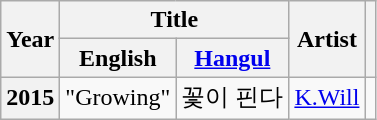<table class="wikitable plainrowheaders">
<tr>
<th rowspan="2">Year</th>
<th colspan="2">Title</th>
<th rowspan="2">Artist</th>
<th rowspan="2"></th>
</tr>
<tr>
<th>English</th>
<th><a href='#'>Hangul</a></th>
</tr>
<tr>
<th scope="row">2015</th>
<td>"Growing"</td>
<td>꽃이 핀다</td>
<td><a href='#'>K.Will</a></td>
<td style="text-align:center"></td>
</tr>
</table>
